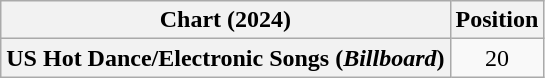<table class="wikitable plainrowheaders" style="text-align:center">
<tr>
<th scope="col">Chart (2024)</th>
<th scope="col">Position</th>
</tr>
<tr>
<th scope="row">US Hot Dance/Electronic Songs (<em>Billboard</em>)</th>
<td>20</td>
</tr>
</table>
